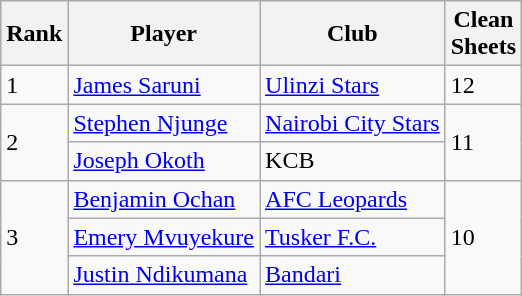<table class="wikitable">
<tr>
<th>Rank</th>
<th>Player</th>
<th>Club</th>
<th>Clean<br>Sheets</th>
</tr>
<tr>
<td rowspan="1">1</td>
<td> <a href='#'>James Saruni</a></td>
<td><a href='#'>Ulinzi Stars</a></td>
<td rowspan="1">12</td>
</tr>
<tr>
<td rowspan="2">2</td>
<td> <a href='#'>Stephen Njunge</a></td>
<td><a href='#'>Nairobi City Stars</a></td>
<td rowspan="2">11</td>
</tr>
<tr>
<td> <a href='#'>Joseph Okoth</a></td>
<td>KCB</td>
</tr>
<tr>
<td rowspan="3">3</td>
<td> <a href='#'>Benjamin Ochan</a></td>
<td><a href='#'>AFC Leopards</a></td>
<td rowspan="3">10</td>
</tr>
<tr>
<td> <a href='#'>Emery Mvuyekure</a></td>
<td><a href='#'>Tusker F.C.</a></td>
</tr>
<tr>
<td> <a href='#'>Justin Ndikumana</a></td>
<td><a href='#'>Bandari</a></td>
</tr>
</table>
